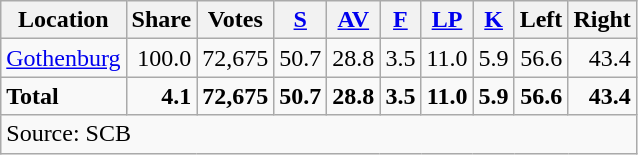<table class="wikitable sortable" style=text-align:right>
<tr>
<th>Location</th>
<th>Share</th>
<th>Votes</th>
<th><a href='#'>S</a></th>
<th><a href='#'>AV</a></th>
<th><a href='#'>F</a></th>
<th><a href='#'>LP</a></th>
<th><a href='#'>K</a></th>
<th>Left</th>
<th>Right</th>
</tr>
<tr>
<td align=left><a href='#'>Gothenburg</a></td>
<td>100.0</td>
<td>72,675</td>
<td>50.7</td>
<td>28.8</td>
<td>3.5</td>
<td>11.0</td>
<td>5.9</td>
<td>56.6</td>
<td>43.4</td>
</tr>
<tr>
<td align=left><strong>Total</strong></td>
<td><strong>4.1</strong></td>
<td><strong>72,675</strong></td>
<td><strong>50.7</strong></td>
<td><strong>28.8</strong></td>
<td><strong>3.5</strong></td>
<td><strong>11.0</strong></td>
<td><strong>5.9</strong></td>
<td><strong>56.6</strong></td>
<td><strong>43.4</strong></td>
</tr>
<tr>
<td align=left colspan=10>Source: SCB </td>
</tr>
</table>
